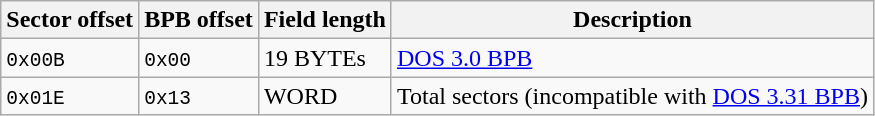<table class="wikitable">
<tr>
<th>Sector offset</th>
<th>BPB offset</th>
<th>Field length</th>
<th>Description</th>
</tr>
<tr>
<td><code>0x00B</code></td>
<td><code>0x00</code></td>
<td>19 BYTEs</td>
<td><a href='#'>DOS 3.0 BPB</a></td>
</tr>
<tr>
<td><code>0x01E</code></td>
<td><code>0x13</code></td>
<td>WORD</td>
<td>Total sectors (incompatible with <a href='#'>DOS 3.31 BPB</a>)</td>
</tr>
</table>
